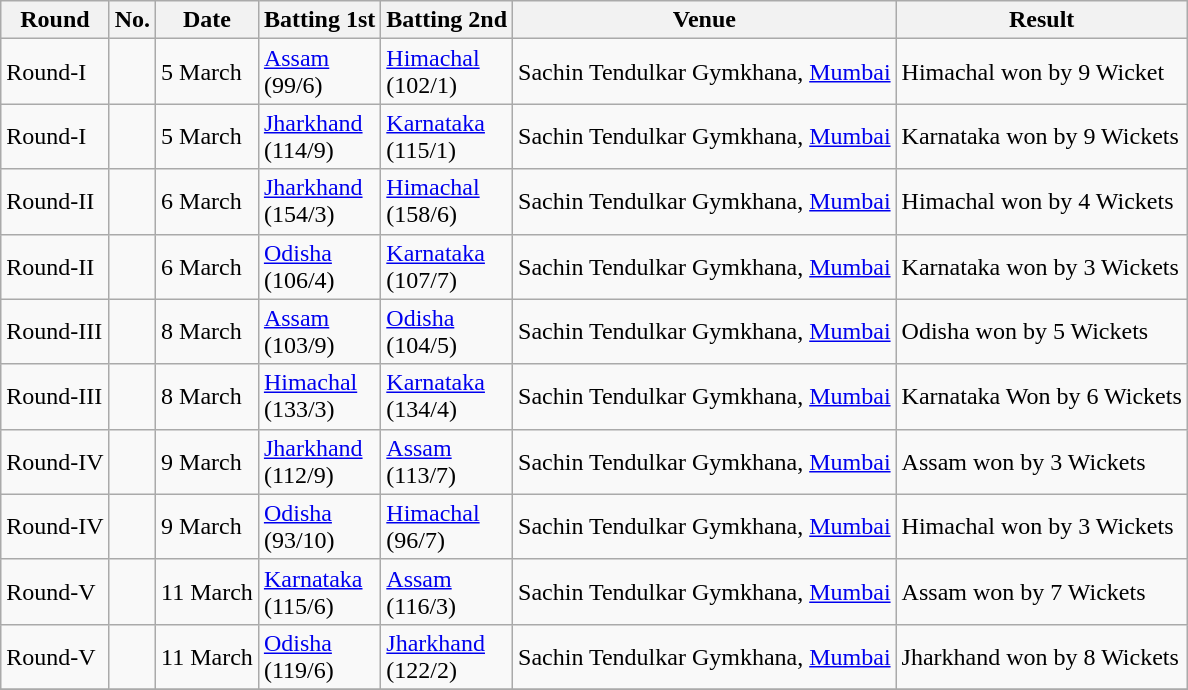<table class="wikitable collapsible sortable collapsed">
<tr>
<th>Round</th>
<th>No.</th>
<th>Date</th>
<th>Batting 1st</th>
<th>Batting 2nd</th>
<th>Venue</th>
<th>Result</th>
</tr>
<tr>
<td>Round-I</td>
<td></td>
<td>5 March</td>
<td><a href='#'>Assam</a><br>(99/6)</td>
<td><a href='#'>Himachal</a><br>(102/1)</td>
<td>Sachin Tendulkar Gymkhana, <a href='#'>Mumbai</a></td>
<td>Himachal won by 9 Wicket</td>
</tr>
<tr>
<td>Round-I</td>
<td></td>
<td>5 March</td>
<td><a href='#'>Jharkhand</a><br>(114/9)</td>
<td><a href='#'>Karnataka</a><br>(115/1)</td>
<td>Sachin Tendulkar Gymkhana, <a href='#'>Mumbai</a></td>
<td>Karnataka won by 9 Wickets</td>
</tr>
<tr>
<td>Round-II</td>
<td></td>
<td>6 March</td>
<td><a href='#'>Jharkhand</a><br>(154/3)</td>
<td><a href='#'>Himachal</a><br>(158/6)</td>
<td>Sachin Tendulkar Gymkhana, <a href='#'>Mumbai</a></td>
<td>Himachal won by 4 Wickets</td>
</tr>
<tr>
<td>Round-II</td>
<td></td>
<td>6 March</td>
<td><a href='#'>Odisha</a><br>(106/4)</td>
<td><a href='#'>Karnataka</a><br>(107/7)</td>
<td>Sachin Tendulkar Gymkhana, <a href='#'>Mumbai</a></td>
<td>Karnataka won by 3 Wickets</td>
</tr>
<tr>
<td>Round-III</td>
<td></td>
<td>8 March</td>
<td><a href='#'>Assam</a><br>(103/9)</td>
<td><a href='#'>Odisha</a><br>(104/5)</td>
<td>Sachin Tendulkar Gymkhana, <a href='#'>Mumbai</a></td>
<td>Odisha won by 5 Wickets</td>
</tr>
<tr>
<td>Round-III</td>
<td></td>
<td>8 March</td>
<td><a href='#'>Himachal</a><br>(133/3)</td>
<td><a href='#'>Karnataka</a><br>(134/4)</td>
<td>Sachin Tendulkar Gymkhana, <a href='#'>Mumbai</a></td>
<td>Karnataka Won by 6 Wickets</td>
</tr>
<tr>
<td>Round-IV</td>
<td></td>
<td>9 March</td>
<td><a href='#'>Jharkhand</a><br>(112/9)</td>
<td><a href='#'>Assam</a><br>(113/7)</td>
<td>Sachin Tendulkar Gymkhana, <a href='#'>Mumbai</a></td>
<td>Assam won by 3 Wickets</td>
</tr>
<tr>
<td>Round-IV</td>
<td></td>
<td>9 March</td>
<td><a href='#'>Odisha</a><br>(93/10)</td>
<td><a href='#'>Himachal</a><br>(96/7)</td>
<td>Sachin Tendulkar Gymkhana, <a href='#'>Mumbai</a></td>
<td>Himachal won by 3 Wickets</td>
</tr>
<tr>
<td>Round-V</td>
<td></td>
<td>11 March</td>
<td><a href='#'>Karnataka</a><br>(115/6)</td>
<td><a href='#'>Assam</a><br>(116/3)</td>
<td>Sachin Tendulkar Gymkhana, <a href='#'>Mumbai</a></td>
<td>Assam won by 7 Wickets</td>
</tr>
<tr>
<td>Round-V</td>
<td></td>
<td>11 March</td>
<td><a href='#'>Odisha</a><br>(119/6)</td>
<td><a href='#'>Jharkhand</a><br>(122/2)</td>
<td>Sachin Tendulkar Gymkhana, <a href='#'>Mumbai</a></td>
<td>Jharkhand won by 8 Wickets</td>
</tr>
<tr>
</tr>
</table>
